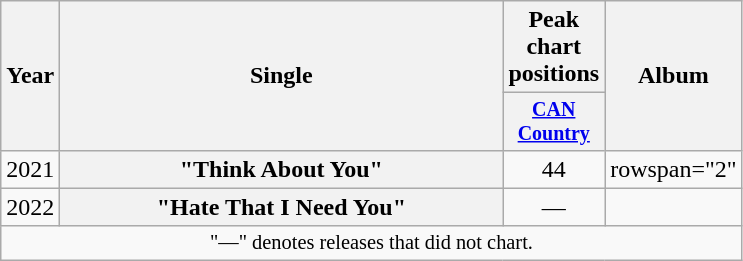<table class="wikitable plainrowheaders" style="text-align:center;">
<tr>
<th rowspan="2">Year</th>
<th rowspan="2" style="width:18em;">Single</th>
<th colspan="1">Peak chart positions</th>
<th rowspan="2">Album</th>
</tr>
<tr style="font-size:smaller;">
<th style="width:4em;"><a href='#'>CAN Country</a><br></th>
</tr>
<tr>
<td>2021</td>
<th scope="row">"Think About You"</th>
<td>44</td>
<td>rowspan="2" </td>
</tr>
<tr>
<td>2022</td>
<th scope="row">"Hate That I Need You"</th>
<td>—</td>
</tr>
<tr>
<td colspan="5" style="font-size:85%">"—" denotes releases that did not chart.</td>
</tr>
</table>
